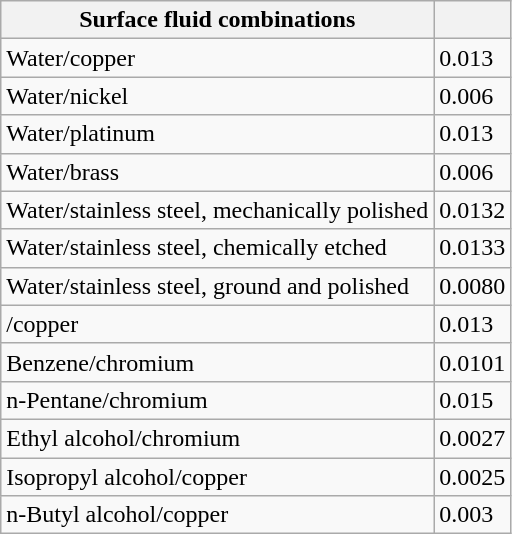<table class="wikitable sortable" border="2">
<tr>
<th>Surface fluid combinations</th>
<th></th>
</tr>
<tr>
<td>Water/copper</td>
<td>0.013</td>
</tr>
<tr>
<td>Water/nickel</td>
<td>0.006</td>
</tr>
<tr>
<td>Water/platinum</td>
<td>0.013</td>
</tr>
<tr>
<td>Water/brass</td>
<td>0.006</td>
</tr>
<tr>
<td>Water/stainless steel, mechanically polished</td>
<td>0.0132</td>
</tr>
<tr>
<td>Water/stainless steel, chemically etched</td>
<td>0.0133</td>
</tr>
<tr>
<td>Water/stainless steel, ground and polished</td>
<td>0.0080</td>
</tr>
<tr>
<td>/copper</td>
<td>0.013</td>
</tr>
<tr>
<td>Benzene/chromium</td>
<td>0.0101</td>
</tr>
<tr>
<td>n-Pentane/chromium</td>
<td>0.015</td>
</tr>
<tr>
<td>Ethyl alcohol/chromium</td>
<td>0.0027</td>
</tr>
<tr>
<td>Isopropyl alcohol/copper</td>
<td>0.0025</td>
</tr>
<tr>
<td>n-Butyl alcohol/copper</td>
<td>0.003</td>
</tr>
</table>
